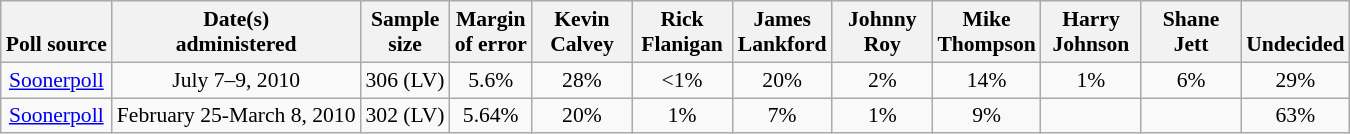<table class="wikitable" style="font-size:90%;text-align:center;">
<tr style="vertical-align:bottom">
<th>Poll source</th>
<th>Date(s)<br>administered</th>
<th>Sample<br>size</th>
<th>Margin<br>of error</th>
<th style="width:60px;">Kevin<br>Calvey</th>
<th style="width:60px;">Rick<br>Flanigan</th>
<th style="width:60px;">James<br>Lankford</th>
<th style="width:60px;">Johnny<br>Roy</th>
<th style="width:60px;">Mike<br>Thompson</th>
<th style="width:60px;">Harry<br>Johnson</th>
<th style="width:60px;">Shane<br>Jett</th>
<th>Undecided</th>
</tr>
<tr>
<td><a href='#'>Soonerpoll</a></td>
<td>July 7–9, 2010</td>
<td>306 (LV)</td>
<td>5.6%</td>
<td>28%</td>
<td><1%</td>
<td>20%</td>
<td>2%</td>
<td>14%</td>
<td>1%</td>
<td>6%</td>
<td>29%</td>
</tr>
<tr>
<td><a href='#'>Soonerpoll</a></td>
<td>February 25-March 8, 2010</td>
<td>302 (LV)</td>
<td>5.64%</td>
<td>20%</td>
<td>1%</td>
<td>7%</td>
<td>1%</td>
<td>9%</td>
<td></td>
<td></td>
<td>63%</td>
</tr>
</table>
